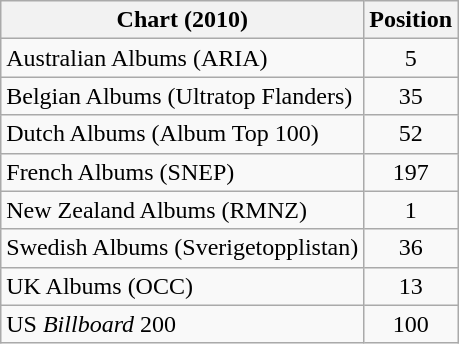<table class="wikitable sortable">
<tr>
<th>Chart (2010)</th>
<th>Position</th>
</tr>
<tr>
<td>Australian Albums (ARIA)</td>
<td style="text-align:center;">5</td>
</tr>
<tr>
<td>Belgian Albums (Ultratop Flanders)</td>
<td style="text-align:center;">35</td>
</tr>
<tr>
<td>Dutch Albums (Album Top 100)</td>
<td style="text-align:center;">52</td>
</tr>
<tr>
<td>French Albums (SNEP)</td>
<td style="text-align:center;">197</td>
</tr>
<tr>
<td>New Zealand Albums (RMNZ)</td>
<td style="text-align:center;">1</td>
</tr>
<tr>
<td>Swedish Albums (Sverigetopplistan)</td>
<td style="text-align:center;">36</td>
</tr>
<tr>
<td>UK Albums (OCC)</td>
<td style="text-align:center;">13</td>
</tr>
<tr>
<td>US <em>Billboard</em> 200</td>
<td style="text-align:center;">100</td>
</tr>
</table>
